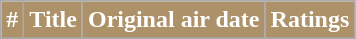<table class="wikitable plainrowheaders">
<tr>
<th style="background: #AC9169; color: #ffffff;">#</th>
<th style="background: #AC9169; color: #ffffff;">Title</th>
<th style="background: #AC9169; color: #ffffff;">Original air date</th>
<th style="background: #AC9169; color: #ffffff;">Ratings</th>
</tr>
<tr>
</tr>
</table>
